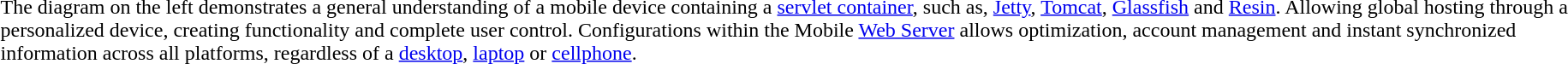<table>
<tr>
<td></td>
<td>The diagram on the left demonstrates a general understanding of a mobile device containing a <a href='#'>servlet container</a>, such as, <a href='#'>Jetty</a>, <a href='#'>Tomcat</a>, <a href='#'>Glassfish</a> and <a href='#'>Resin</a>. Allowing global hosting through a personalized device, creating functionality and complete user control. Configurations within the Mobile <a href='#'>Web Server</a> allows optimization, account management and instant synchronized information across all platforms, regardless of a <a href='#'>desktop</a>, <a href='#'>laptop</a> or <a href='#'>cellphone</a>.</td>
</tr>
</table>
